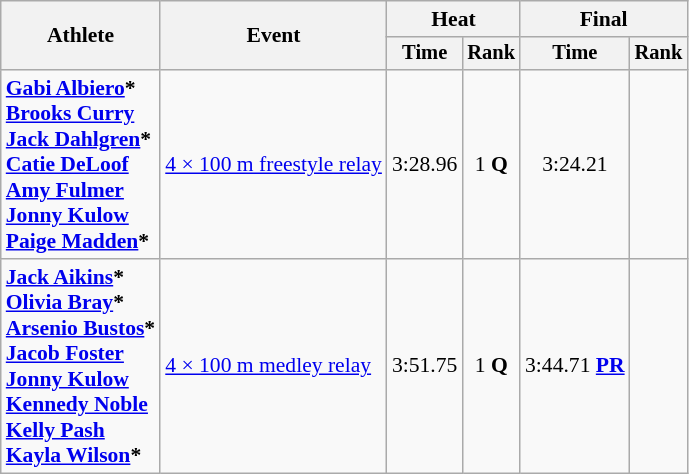<table class=wikitable style=font-size:90%;text-align:center>
<tr>
<th rowspan=2>Athlete</th>
<th rowspan=2>Event</th>
<th colspan=2>Heat</th>
<th colspan=2>Final</th>
</tr>
<tr style=font-size:95%>
<th>Time</th>
<th>Rank</th>
<th>Time</th>
<th>Rank</th>
</tr>
<tr>
<td align=left><strong><a href='#'>Gabi Albiero</a>*<br><a href='#'>Brooks Curry</a><br><a href='#'>Jack Dahlgren</a>*<br><a href='#'>Catie DeLoof</a><br><a href='#'>Amy Fulmer</a><br><a href='#'>Jonny Kulow</a><br><a href='#'>Paige Madden</a>*</strong></td>
<td align=left><a href='#'>4 × 100 m freestyle relay</a></td>
<td>3:28.96</td>
<td>1 <strong>Q</strong></td>
<td>3:24.21</td>
<td></td>
</tr>
<tr>
<td align=left><strong><a href='#'>Jack Aikins</a>*<br><a href='#'>Olivia Bray</a>*<br><a href='#'>Arsenio Bustos</a>*<br><a href='#'>Jacob Foster</a><br><a href='#'>Jonny Kulow</a><br><a href='#'>Kennedy Noble</a><br><a href='#'>Kelly Pash</a><br><a href='#'>Kayla Wilson</a>*</strong></td>
<td align=left><a href='#'>4 × 100 m medley relay</a></td>
<td>3:51.75</td>
<td>1 <strong>Q</strong></td>
<td>3:44.71 <strong><a href='#'>PR</a></strong></td>
<td></td>
</tr>
</table>
